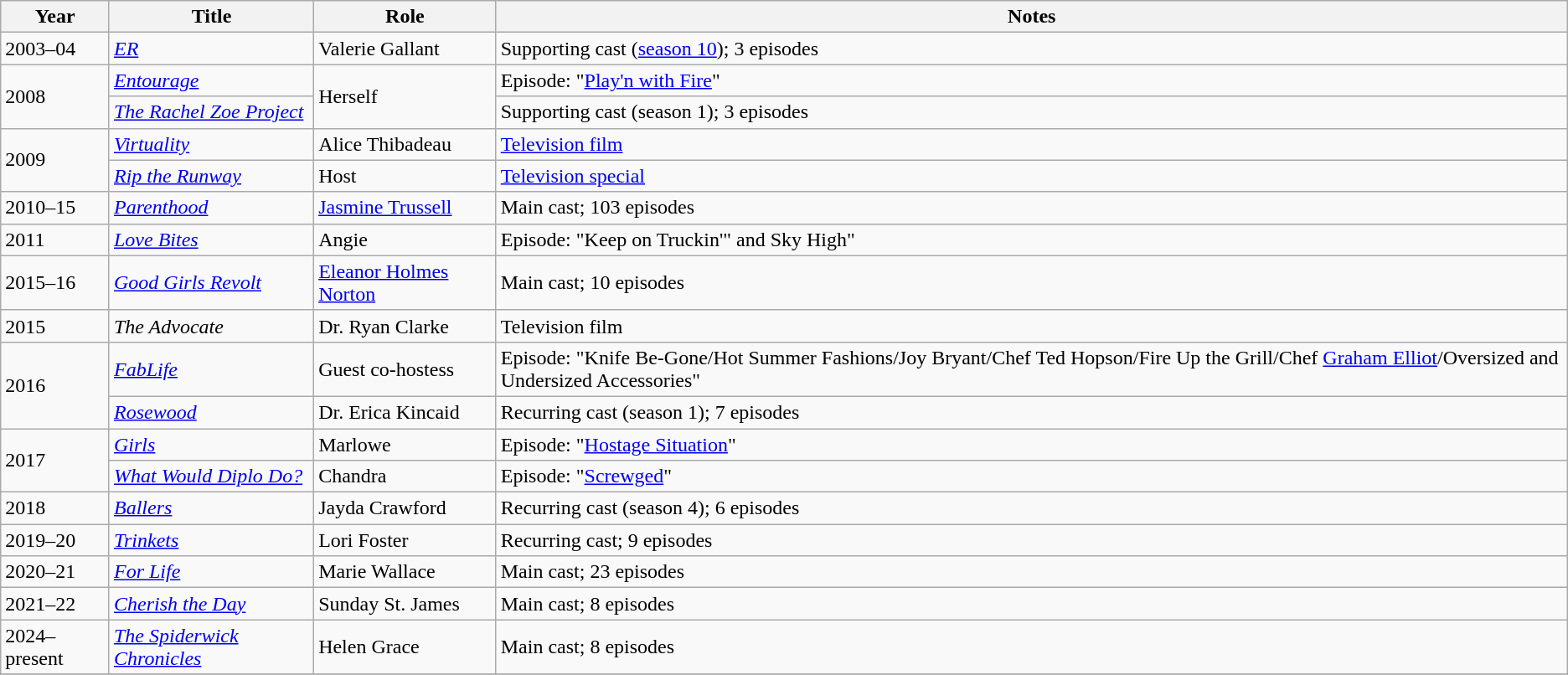<table class="wikitable sortable">
<tr>
<th>Year</th>
<th>Title</th>
<th>Role</th>
<th>Notes</th>
</tr>
<tr>
<td>2003–04</td>
<td><em><a href='#'>ER</a></em></td>
<td>Valerie Gallant</td>
<td>Supporting cast (<a href='#'>season 10</a>); 3 episodes</td>
</tr>
<tr>
<td rowspan="2">2008</td>
<td><em><a href='#'>Entourage</a></em></td>
<td rowspan="2">Herself</td>
<td>Episode: "<a href='#'>Play'n with Fire</a>"</td>
</tr>
<tr>
<td><em><a href='#'>The Rachel Zoe Project</a></em></td>
<td>Supporting cast (season 1); 3 episodes</td>
</tr>
<tr>
<td rowspan="2">2009</td>
<td><em><a href='#'>Virtuality</a></em></td>
<td>Alice Thibadeau</td>
<td><a href='#'>Television film</a></td>
</tr>
<tr>
<td><em><a href='#'>Rip the Runway</a></em></td>
<td>Host</td>
<td><a href='#'>Television special</a></td>
</tr>
<tr>
<td>2010–15</td>
<td><em><a href='#'>Parenthood</a></em></td>
<td><a href='#'>Jasmine Trussell</a></td>
<td>Main cast; 103 episodes</td>
</tr>
<tr>
<td>2011</td>
<td><em><a href='#'>Love Bites</a></em></td>
<td>Angie</td>
<td>Episode: "Keep on Truckin'" and Sky High"</td>
</tr>
<tr>
<td>2015–16</td>
<td><em><a href='#'>Good Girls Revolt</a></em></td>
<td><a href='#'>Eleanor Holmes Norton</a></td>
<td>Main cast; 10 episodes</td>
</tr>
<tr>
<td>2015</td>
<td><em>The Advocate</em></td>
<td>Dr. Ryan Clarke</td>
<td>Television film</td>
</tr>
<tr>
<td rowspan="2">2016</td>
<td><em><a href='#'>FabLife</a></em></td>
<td>Guest co-hostess</td>
<td>Episode: "Knife Be-Gone/Hot Summer Fashions/Joy Bryant/Chef Ted Hopson/Fire Up the Grill/Chef <a href='#'>Graham Elliot</a>/Oversized and Undersized Accessories"</td>
</tr>
<tr>
<td><em><a href='#'>Rosewood</a></em></td>
<td>Dr. Erica Kincaid</td>
<td>Recurring cast (season 1); 7 episodes</td>
</tr>
<tr>
<td rowspan="2">2017</td>
<td><em><a href='#'>Girls</a></em></td>
<td>Marlowe</td>
<td>Episode: "<a href='#'>Hostage Situation</a>"</td>
</tr>
<tr>
<td><em><a href='#'>What Would Diplo Do?</a></em></td>
<td>Chandra</td>
<td>Episode: "<a href='#'>Screwged</a>"</td>
</tr>
<tr>
<td>2018</td>
<td><em><a href='#'>Ballers</a></em></td>
<td>Jayda Crawford</td>
<td>Recurring cast (season 4); 6 episodes</td>
</tr>
<tr>
<td>2019–20</td>
<td><em><a href='#'>Trinkets</a></em></td>
<td>Lori Foster</td>
<td>Recurring cast; 9 episodes</td>
</tr>
<tr>
<td>2020–21</td>
<td><em><a href='#'>For Life</a></em></td>
<td>Marie Wallace</td>
<td>Main cast; 23 episodes</td>
</tr>
<tr>
<td>2021–22</td>
<td><em><a href='#'>Cherish the Day</a></em></td>
<td>Sunday St. James</td>
<td>Main cast; 8 episodes</td>
</tr>
<tr>
<td>2024–present</td>
<td><em><a href='#'>The Spiderwick Chronicles</a></em></td>
<td>Helen Grace</td>
<td>Main cast; 8 episodes</td>
</tr>
<tr>
</tr>
</table>
